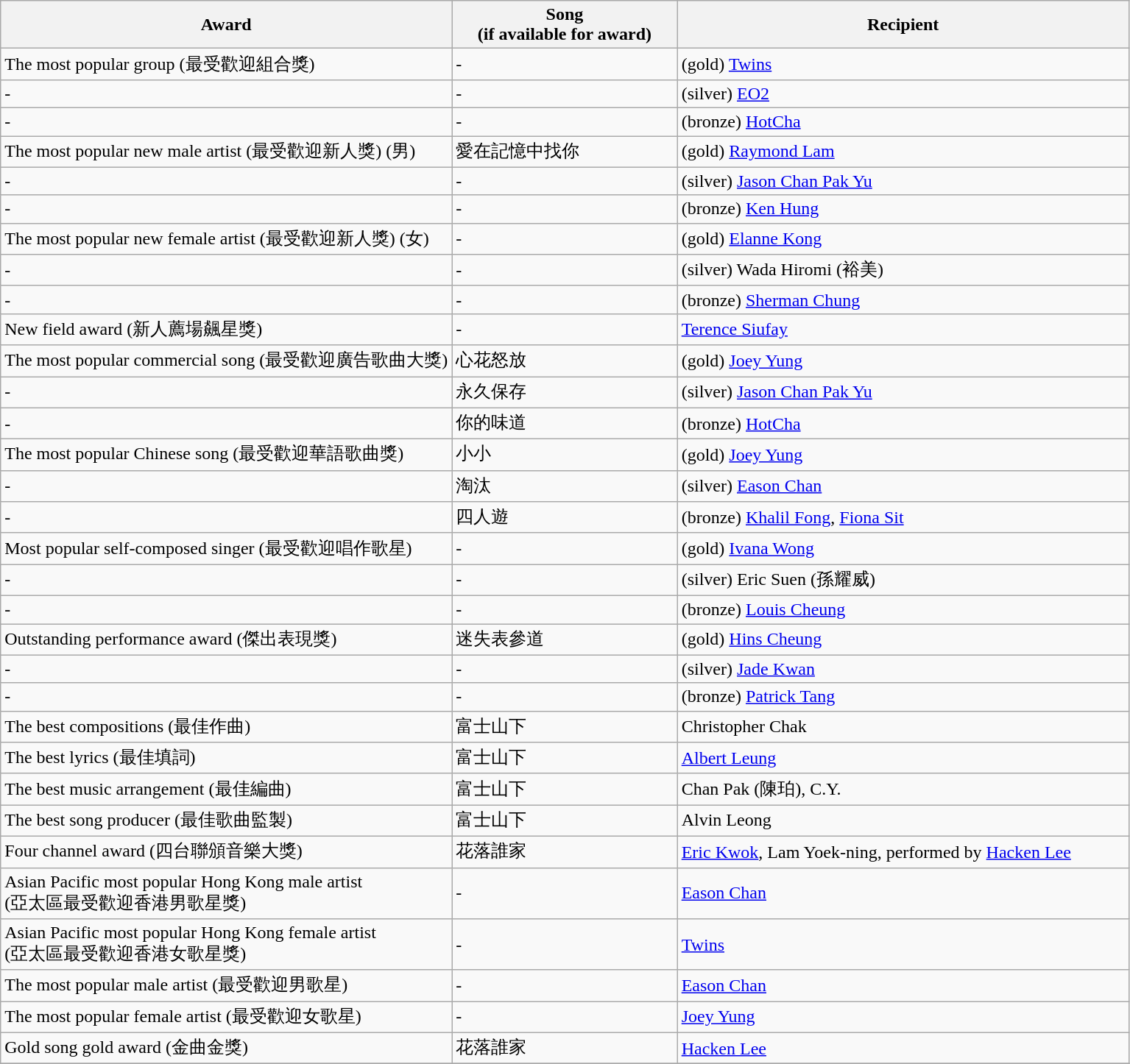<table class="wikitable">
<tr>
<th width=40%>Award</th>
<th width=20%>Song<br>(if available for award)</th>
<th width=40%>Recipient</th>
</tr>
<tr>
<td>The most popular group (最受歡迎組合獎)</td>
<td>-</td>
<td>(gold) <a href='#'>Twins</a></td>
</tr>
<tr>
<td>-</td>
<td>-</td>
<td>(silver) <a href='#'>EO2</a></td>
</tr>
<tr>
<td>-</td>
<td>-</td>
<td>(bronze) <a href='#'>HotCha</a></td>
</tr>
<tr>
<td>The most popular new male artist (最受歡迎新人獎) (男)</td>
<td>愛在記憶中找你</td>
<td>(gold) <a href='#'>Raymond Lam</a></td>
</tr>
<tr>
<td>-</td>
<td>-</td>
<td>(silver) <a href='#'>Jason Chan Pak Yu</a></td>
</tr>
<tr>
<td>-</td>
<td>-</td>
<td>(bronze) <a href='#'>Ken Hung</a></td>
</tr>
<tr>
<td>The most popular new female artist (最受歡迎新人獎) (女)</td>
<td>-</td>
<td>(gold) <a href='#'>Elanne Kong</a></td>
</tr>
<tr>
<td>-</td>
<td>-</td>
<td>(silver) Wada Hiromi (裕美)</td>
</tr>
<tr>
<td>-</td>
<td>-</td>
<td>(bronze) <a href='#'>Sherman Chung</a></td>
</tr>
<tr>
<td>New field award (新人薦場飆星獎)</td>
<td>-</td>
<td><a href='#'>Terence Siufay</a></td>
</tr>
<tr>
<td>The most popular commercial song (最受歡迎廣告歌曲大獎)</td>
<td>心花怒放</td>
<td>(gold) <a href='#'>Joey Yung</a></td>
</tr>
<tr>
<td>-</td>
<td>永久保存</td>
<td>(silver) <a href='#'>Jason Chan Pak Yu</a></td>
</tr>
<tr>
<td>-</td>
<td>你的味道</td>
<td>(bronze) <a href='#'>HotCha</a></td>
</tr>
<tr>
<td>The most popular Chinese song (最受歡迎華語歌曲獎)</td>
<td>小小</td>
<td>(gold) <a href='#'>Joey Yung</a></td>
</tr>
<tr>
<td>-</td>
<td>淘汰</td>
<td>(silver) <a href='#'>Eason Chan</a></td>
</tr>
<tr>
<td>-</td>
<td>四人遊</td>
<td>(bronze) <a href='#'>Khalil Fong</a>, <a href='#'>Fiona Sit</a></td>
</tr>
<tr>
<td>Most popular self-composed singer (最受歡迎唱作歌星)</td>
<td>-</td>
<td>(gold) <a href='#'>Ivana Wong</a></td>
</tr>
<tr>
<td>-</td>
<td>-</td>
<td>(silver) Eric Suen (孫耀威)</td>
</tr>
<tr>
<td>-</td>
<td>-</td>
<td>(bronze) <a href='#'>Louis Cheung</a></td>
</tr>
<tr>
<td>Outstanding performance award (傑出表現獎)</td>
<td>迷失表參道</td>
<td>(gold) <a href='#'>Hins Cheung</a></td>
</tr>
<tr>
<td>-</td>
<td>-</td>
<td>(silver) <a href='#'>Jade Kwan</a></td>
</tr>
<tr>
<td>-</td>
<td>-</td>
<td>(bronze) <a href='#'>Patrick Tang</a></td>
</tr>
<tr>
<td>The best compositions (最佳作曲)</td>
<td>富士山下</td>
<td>Christopher Chak</td>
</tr>
<tr>
<td>The best lyrics (最佳填詞)</td>
<td>富士山下</td>
<td><a href='#'>Albert Leung</a></td>
</tr>
<tr>
<td>The best music arrangement (最佳編曲)</td>
<td>富士山下</td>
<td>Chan Pak (陳珀), C.Y.</td>
</tr>
<tr>
<td>The best song producer (最佳歌曲監製)</td>
<td>富士山下</td>
<td>Alvin Leong</td>
</tr>
<tr>
<td>Four channel award (四台聯頒音樂大獎)</td>
<td>花落誰家</td>
<td><a href='#'>Eric Kwok</a>, Lam Yoek-ning, performed by <a href='#'>Hacken Lee</a></td>
</tr>
<tr>
<td>Asian Pacific most popular Hong Kong male artist<br>(亞太區最受歡迎香港男歌星獎)</td>
<td>-</td>
<td><a href='#'>Eason Chan</a></td>
</tr>
<tr>
<td>Asian Pacific most popular Hong Kong female artist<br>(亞太區最受歡迎香港女歌星獎)</td>
<td>-</td>
<td><a href='#'>Twins</a></td>
</tr>
<tr>
<td>The most popular male artist (最受歡迎男歌星)</td>
<td>-</td>
<td><a href='#'>Eason Chan</a></td>
</tr>
<tr>
<td>The most popular female artist (最受歡迎女歌星)</td>
<td>-</td>
<td><a href='#'>Joey Yung</a></td>
</tr>
<tr>
<td>Gold song gold award (金曲金獎)</td>
<td>花落誰家</td>
<td><a href='#'>Hacken Lee</a></td>
</tr>
<tr>
</tr>
</table>
